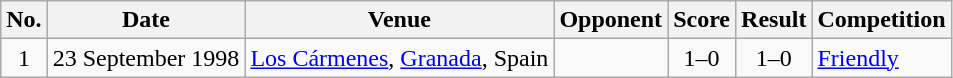<table class="wikitable sortable">
<tr>
<th scope="col">No.</th>
<th scope="col">Date</th>
<th scope="col">Venue</th>
<th scope="col">Opponent</th>
<th scope="col">Score</th>
<th scope="col">Result</th>
<th scope="col">Competition</th>
</tr>
<tr>
<td align="center">1</td>
<td>23 September 1998</td>
<td><a href='#'>Los Cármenes</a>, <a href='#'>Granada</a>, Spain</td>
<td></td>
<td align="center">1–0</td>
<td align="center">1–0</td>
<td><a href='#'>Friendly</a></td>
</tr>
</table>
